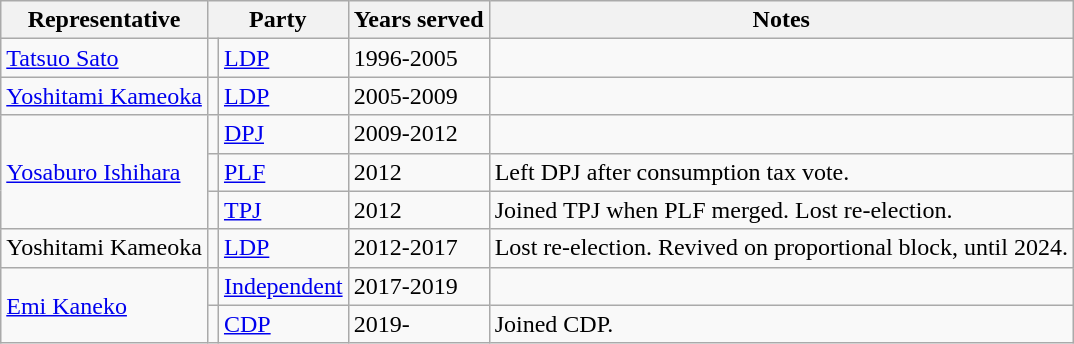<table class="wikitable">
<tr>
<th>Representative</th>
<th colspan="2">Party</th>
<th>Years served</th>
<th>Notes</th>
</tr>
<tr>
<td><a href='#'>Tatsuo Sato</a></td>
<td></td>
<td><a href='#'>LDP</a></td>
<td>1996-2005</td>
<td></td>
</tr>
<tr>
<td><a href='#'>Yoshitami Kameoka</a></td>
<td></td>
<td><a href='#'>LDP</a></td>
<td>2005-2009</td>
<td></td>
</tr>
<tr>
<td rowspan="3"><a href='#'>Yosaburo Ishihara</a></td>
<td></td>
<td><a href='#'>DPJ</a></td>
<td>2009-2012</td>
<td></td>
</tr>
<tr>
<td></td>
<td><a href='#'>PLF</a></td>
<td>2012</td>
<td>Left DPJ after consumption tax vote.</td>
</tr>
<tr>
<td></td>
<td><a href='#'>TPJ</a></td>
<td>2012</td>
<td>Joined TPJ when PLF merged. Lost re-election.</td>
</tr>
<tr>
<td>Yoshitami Kameoka</td>
<td></td>
<td><a href='#'>LDP</a></td>
<td>2012-2017</td>
<td>Lost re-election. Revived on proportional block, until 2024.</td>
</tr>
<tr>
<td rowspan="2"><a href='#'>Emi Kaneko</a></td>
<td></td>
<td><a href='#'>Independent</a></td>
<td>2017-2019</td>
<td></td>
</tr>
<tr>
<td></td>
<td><a href='#'>CDP</a></td>
<td>2019-</td>
<td>Joined CDP.</td>
</tr>
</table>
